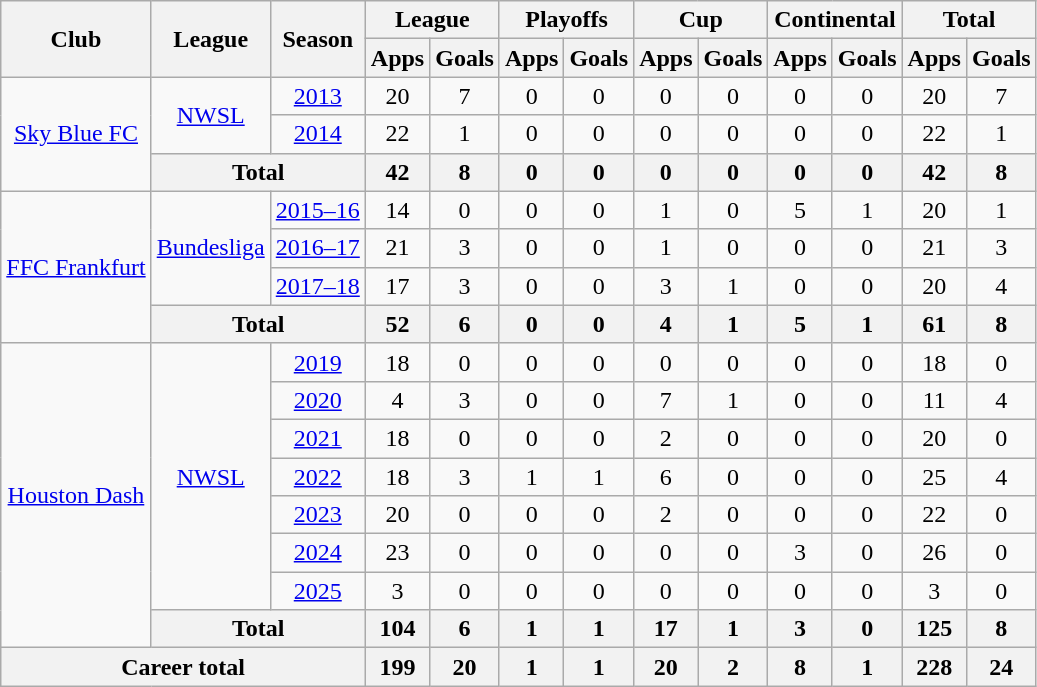<table class="wikitable" style="text-align: center;">
<tr>
<th rowspan="2">Club</th>
<th rowspan="2">League</th>
<th rowspan="2">Season</th>
<th colspan="2">League</th>
<th colspan="2">Playoffs</th>
<th colspan="2">Cup</th>
<th colspan="2">Continental</th>
<th colspan="2">Total</th>
</tr>
<tr>
<th>Apps</th>
<th>Goals</th>
<th>Apps</th>
<th>Goals</th>
<th>Apps</th>
<th>Goals</th>
<th>Apps</th>
<th>Goals</th>
<th>Apps</th>
<th>Goals</th>
</tr>
<tr>
<td rowspan="3"><a href='#'>Sky Blue FC</a></td>
<td rowspan="2"><a href='#'>NWSL</a></td>
<td><a href='#'>2013</a></td>
<td>20</td>
<td>7</td>
<td>0</td>
<td>0</td>
<td>0</td>
<td>0</td>
<td>0</td>
<td>0</td>
<td>20</td>
<td>7</td>
</tr>
<tr>
<td><a href='#'>2014</a></td>
<td>22</td>
<td>1</td>
<td>0</td>
<td>0</td>
<td>0</td>
<td>0</td>
<td>0</td>
<td>0</td>
<td>22</td>
<td>1</td>
</tr>
<tr>
<th colspan="2">Total</th>
<th>42</th>
<th>8</th>
<th>0</th>
<th>0</th>
<th>0</th>
<th>0</th>
<th>0</th>
<th>0</th>
<th>42</th>
<th>8</th>
</tr>
<tr>
<td rowspan="4"><a href='#'>FFC Frankfurt</a></td>
<td rowspan="3"><a href='#'>Bundesliga</a></td>
<td><a href='#'>2015–16</a></td>
<td>14</td>
<td>0</td>
<td>0</td>
<td>0</td>
<td>1</td>
<td>0</td>
<td>5</td>
<td>1</td>
<td>20</td>
<td>1</td>
</tr>
<tr>
<td><a href='#'>2016–17</a></td>
<td>21</td>
<td>3</td>
<td>0</td>
<td>0</td>
<td>1</td>
<td>0</td>
<td>0</td>
<td>0</td>
<td>21</td>
<td>3</td>
</tr>
<tr>
<td><a href='#'>2017–18</a></td>
<td>17</td>
<td>3</td>
<td>0</td>
<td>0</td>
<td>3</td>
<td>1</td>
<td>0</td>
<td>0</td>
<td>20</td>
<td>4</td>
</tr>
<tr>
<th colspan="2">Total</th>
<th>52</th>
<th>6</th>
<th>0</th>
<th>0</th>
<th>4</th>
<th>1</th>
<th>5</th>
<th>1</th>
<th>61</th>
<th>8</th>
</tr>
<tr>
<td rowspan="8"><a href='#'>Houston Dash</a></td>
<td rowspan="7"><a href='#'>NWSL</a></td>
<td><a href='#'>2019</a></td>
<td>18</td>
<td>0</td>
<td>0</td>
<td>0</td>
<td>0</td>
<td>0</td>
<td>0</td>
<td>0</td>
<td>18</td>
<td>0</td>
</tr>
<tr>
<td><a href='#'>2020</a></td>
<td>4</td>
<td>3</td>
<td>0</td>
<td>0</td>
<td>7</td>
<td>1</td>
<td>0</td>
<td>0</td>
<td>11</td>
<td>4</td>
</tr>
<tr>
<td><a href='#'>2021</a></td>
<td>18</td>
<td>0</td>
<td>0</td>
<td>0</td>
<td>2</td>
<td>0</td>
<td>0</td>
<td>0</td>
<td>20</td>
<td>0</td>
</tr>
<tr>
<td><a href='#'>2022</a></td>
<td>18</td>
<td>3</td>
<td>1</td>
<td>1</td>
<td>6</td>
<td>0</td>
<td>0</td>
<td>0</td>
<td>25</td>
<td>4</td>
</tr>
<tr>
<td><a href='#'>2023</a></td>
<td>20</td>
<td>0</td>
<td>0</td>
<td>0</td>
<td>2</td>
<td>0</td>
<td>0</td>
<td>0</td>
<td>22</td>
<td>0</td>
</tr>
<tr>
<td><a href='#'>2024</a></td>
<td>23</td>
<td>0</td>
<td>0</td>
<td>0</td>
<td>0</td>
<td>0</td>
<td>3</td>
<td>0</td>
<td>26</td>
<td>0</td>
</tr>
<tr>
<td><a href='#'>2025</a></td>
<td>3</td>
<td>0</td>
<td>0</td>
<td>0</td>
<td>0</td>
<td>0</td>
<td>0</td>
<td>0</td>
<td>3</td>
<td>0</td>
</tr>
<tr>
<th colspan="2">Total</th>
<th>104</th>
<th>6</th>
<th>1</th>
<th>1</th>
<th>17</th>
<th>1</th>
<th>3</th>
<th>0</th>
<th>125</th>
<th>8</th>
</tr>
<tr>
<th colspan="3">Career total</th>
<th>199</th>
<th>20</th>
<th>1</th>
<th>1</th>
<th>20</th>
<th>2</th>
<th>8</th>
<th>1</th>
<th>228</th>
<th>24</th>
</tr>
</table>
